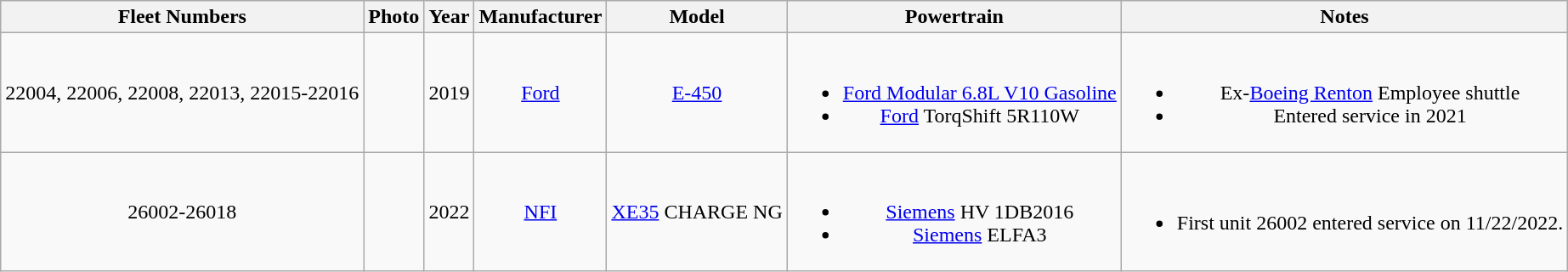<table class="wikitable">
<tr>
<th>Fleet Numbers</th>
<th>Photo</th>
<th>Year</th>
<th>Manufacturer</th>
<th>Model</th>
<th>Powertrain</th>
<th>Notes</th>
</tr>
<tr style="text-align:center">
<td>22004, 22006, 22008, 22013, 22015-22016</td>
<td></td>
<td>2019</td>
<td><a href='#'>Ford</a></td>
<td><a href='#'>E-450</a></td>
<td><br><ul><li><a href='#'>Ford Modular 6.8L V10 Gasoline</a></li><li><a href='#'>Ford</a> TorqShift 5R110W</li></ul></td>
<td><br><ul><li>Ex-<a href='#'>Boeing Renton</a> Employee shuttle</li><li>Entered service in 2021</li></ul></td>
</tr>
<tr style="text-align:center">
<td>26002-26018</td>
<td></td>
<td>2022</td>
<td><a href='#'>NFI</a></td>
<td><a href='#'>XE35</a> CHARGE NG</td>
<td><br><ul><li><a href='#'>Siemens</a> HV 1DB2016</li><li><a href='#'>Siemens</a> ELFA3</li></ul></td>
<td><br><ul><li>First unit 26002 entered service on 11/22/2022.</li></ul></td>
</tr>
</table>
